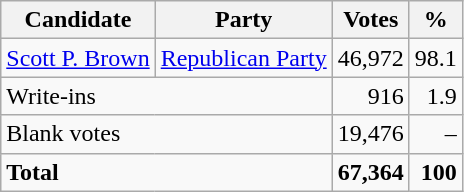<table class=wikitable style=text-align:right>
<tr>
<th>Candidate</th>
<th>Party</th>
<th>Votes</th>
<th>%</th>
</tr>
<tr>
<td align=left><a href='#'>Scott P. Brown</a></td>
<td align=left><a href='#'>Republican Party</a></td>
<td>46,972</td>
<td>98.1</td>
</tr>
<tr>
<td align=left colspan=2>Write-ins</td>
<td>916</td>
<td>1.9</td>
</tr>
<tr>
<td align=left colspan=2>Blank votes</td>
<td>19,476</td>
<td>–</td>
</tr>
<tr>
<td align=left colspan=2><strong>Total</strong></td>
<td><strong>67,364</strong></td>
<td><strong>100</strong></td>
</tr>
</table>
